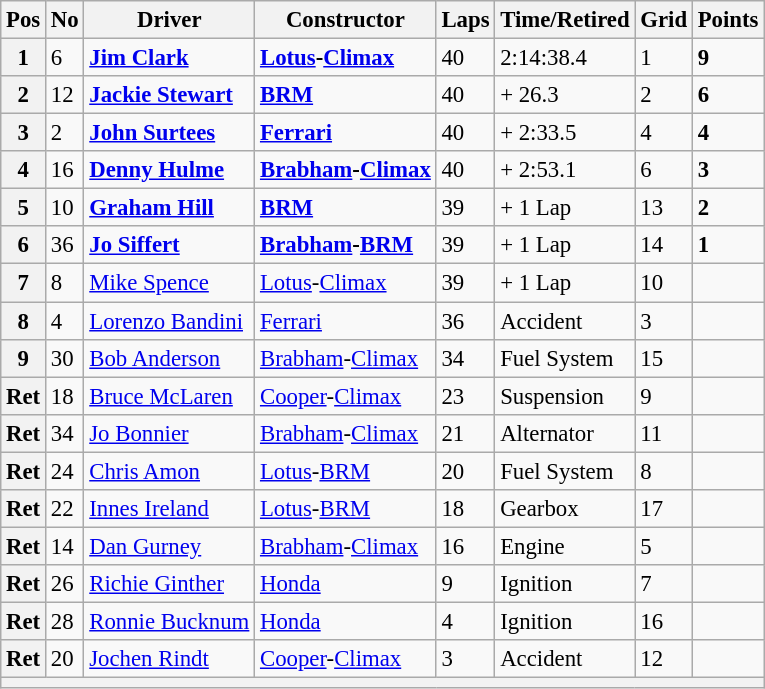<table class="wikitable" style="font-size: 95%">
<tr>
<th>Pos</th>
<th>No</th>
<th>Driver</th>
<th>Constructor</th>
<th>Laps</th>
<th>Time/Retired</th>
<th>Grid</th>
<th>Points</th>
</tr>
<tr>
<th>1</th>
<td>6</td>
<td> <strong><a href='#'>Jim Clark</a></strong></td>
<td><strong><a href='#'>Lotus</a>-<a href='#'>Climax</a></strong></td>
<td>40</td>
<td>2:14:38.4</td>
<td>1</td>
<td><strong>9</strong></td>
</tr>
<tr>
<th>2</th>
<td>12</td>
<td> <strong><a href='#'>Jackie Stewart</a></strong></td>
<td><strong><a href='#'>BRM</a></strong></td>
<td>40</td>
<td>+ 26.3</td>
<td>2</td>
<td><strong>6</strong></td>
</tr>
<tr>
<th>3</th>
<td>2</td>
<td> <strong><a href='#'>John Surtees</a></strong></td>
<td><strong><a href='#'>Ferrari</a></strong></td>
<td>40</td>
<td>+ 2:33.5</td>
<td>4</td>
<td><strong>4</strong></td>
</tr>
<tr>
<th>4</th>
<td>16</td>
<td> <strong><a href='#'>Denny Hulme</a></strong></td>
<td><strong><a href='#'>Brabham</a>-<a href='#'>Climax</a></strong></td>
<td>40</td>
<td>+ 2:53.1</td>
<td>6</td>
<td><strong>3</strong></td>
</tr>
<tr>
<th>5</th>
<td>10</td>
<td> <strong><a href='#'>Graham Hill</a></strong></td>
<td><strong><a href='#'>BRM</a></strong></td>
<td>39</td>
<td>+ 1 Lap</td>
<td>13</td>
<td><strong>2</strong></td>
</tr>
<tr>
<th>6</th>
<td>36</td>
<td> <strong><a href='#'>Jo Siffert</a></strong></td>
<td><strong><a href='#'>Brabham</a>-<a href='#'>BRM</a></strong></td>
<td>39</td>
<td>+ 1 Lap</td>
<td>14</td>
<td><strong>1</strong></td>
</tr>
<tr>
<th>7</th>
<td>8</td>
<td> <a href='#'>Mike Spence</a></td>
<td><a href='#'>Lotus</a>-<a href='#'>Climax</a></td>
<td>39</td>
<td>+ 1 Lap</td>
<td>10</td>
<td></td>
</tr>
<tr>
<th>8</th>
<td>4</td>
<td> <a href='#'>Lorenzo Bandini</a></td>
<td><a href='#'>Ferrari</a></td>
<td>36</td>
<td>Accident</td>
<td>3</td>
<td></td>
</tr>
<tr>
<th>9</th>
<td>30</td>
<td> <a href='#'>Bob Anderson</a></td>
<td><a href='#'>Brabham</a>-<a href='#'>Climax</a></td>
<td>34</td>
<td>Fuel System</td>
<td>15</td>
<td></td>
</tr>
<tr>
<th>Ret</th>
<td>18</td>
<td> <a href='#'>Bruce McLaren</a></td>
<td><a href='#'>Cooper</a>-<a href='#'>Climax</a></td>
<td>23</td>
<td>Suspension</td>
<td>9</td>
<td></td>
</tr>
<tr>
<th>Ret</th>
<td>34</td>
<td> <a href='#'>Jo Bonnier</a></td>
<td><a href='#'>Brabham</a>-<a href='#'>Climax</a></td>
<td>21</td>
<td>Alternator</td>
<td>11</td>
<td></td>
</tr>
<tr>
<th>Ret</th>
<td>24</td>
<td> <a href='#'>Chris Amon</a></td>
<td><a href='#'>Lotus</a>-<a href='#'>BRM</a></td>
<td>20</td>
<td>Fuel System</td>
<td>8</td>
<td></td>
</tr>
<tr>
<th>Ret</th>
<td>22</td>
<td> <a href='#'>Innes Ireland</a></td>
<td><a href='#'>Lotus</a>-<a href='#'>BRM</a></td>
<td>18</td>
<td>Gearbox</td>
<td>17</td>
<td></td>
</tr>
<tr>
<th>Ret</th>
<td>14</td>
<td> <a href='#'>Dan Gurney</a></td>
<td><a href='#'>Brabham</a>-<a href='#'>Climax</a></td>
<td>16</td>
<td>Engine</td>
<td>5</td>
<td></td>
</tr>
<tr>
<th>Ret</th>
<td>26</td>
<td> <a href='#'>Richie Ginther</a></td>
<td><a href='#'>Honda</a></td>
<td>9</td>
<td>Ignition</td>
<td>7</td>
<td></td>
</tr>
<tr>
<th>Ret</th>
<td>28</td>
<td> <a href='#'>Ronnie Bucknum</a></td>
<td><a href='#'>Honda</a></td>
<td>4</td>
<td>Ignition</td>
<td>16</td>
<td></td>
</tr>
<tr>
<th>Ret</th>
<td>20</td>
<td> <a href='#'>Jochen Rindt</a></td>
<td><a href='#'>Cooper</a>-<a href='#'>Climax</a></td>
<td>3</td>
<td>Accident</td>
<td>12</td>
<td></td>
</tr>
<tr>
<th colspan="8"></th>
</tr>
</table>
